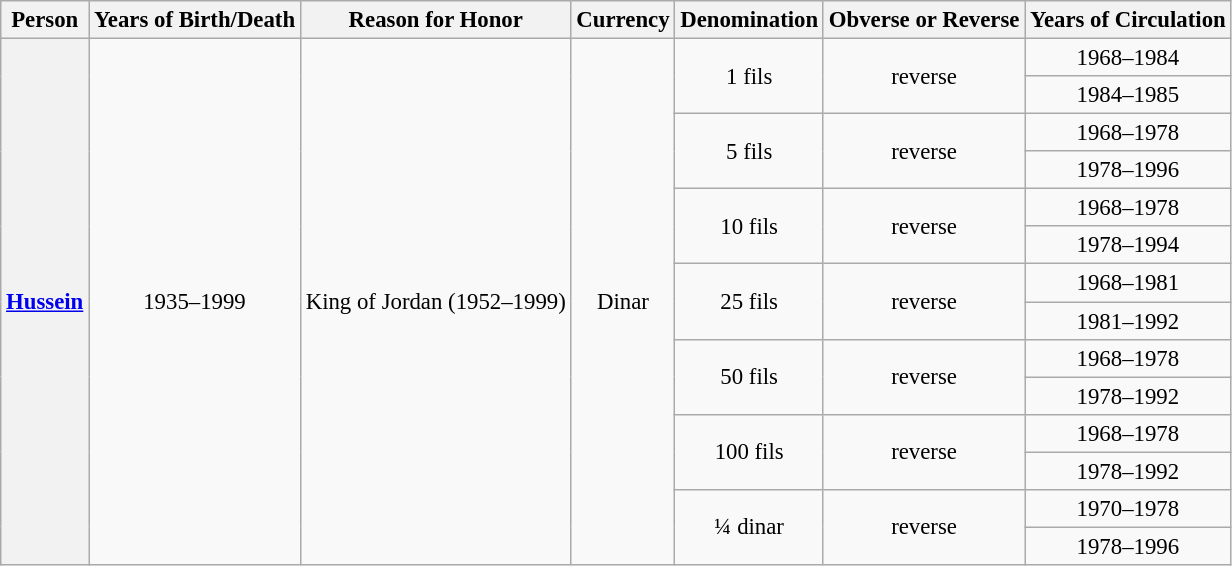<table class="wikitable" style="font-size:95%; text-align:center;">
<tr>
<th>Person</th>
<th>Years of Birth/Death</th>
<th>Reason for Honor</th>
<th>Currency</th>
<th>Denomination</th>
<th>Obverse or Reverse</th>
<th>Years of Circulation</th>
</tr>
<tr>
<th rowspan="14"><a href='#'>Hussein</a></th>
<td rowspan="14">1935–1999</td>
<td rowspan="14">King of Jordan (1952–1999)</td>
<td rowspan="14">Dinar</td>
<td rowspan="2">1 fils</td>
<td rowspan="2">reverse</td>
<td>1968–1984</td>
</tr>
<tr>
<td>1984–1985</td>
</tr>
<tr>
<td rowspan="2">5 fils</td>
<td rowspan="2">reverse</td>
<td>1968–1978</td>
</tr>
<tr>
<td>1978–1996</td>
</tr>
<tr>
<td rowspan="2">10 fils</td>
<td rowspan="2">reverse</td>
<td>1968–1978</td>
</tr>
<tr>
<td>1978–1994</td>
</tr>
<tr>
<td rowspan="2">25 fils</td>
<td rowspan="2">reverse</td>
<td>1968–1981</td>
</tr>
<tr>
<td>1981–1992</td>
</tr>
<tr>
<td rowspan="2">50 fils</td>
<td rowspan="2">reverse</td>
<td>1968–1978</td>
</tr>
<tr>
<td>1978–1992</td>
</tr>
<tr>
<td rowspan="2">100 fils</td>
<td rowspan="2">reverse</td>
<td>1968–1978</td>
</tr>
<tr>
<td>1978–1992</td>
</tr>
<tr>
<td rowspan="2">¼ dinar</td>
<td rowspan="2">reverse</td>
<td>1970–1978</td>
</tr>
<tr>
<td>1978–1996</td>
</tr>
</table>
